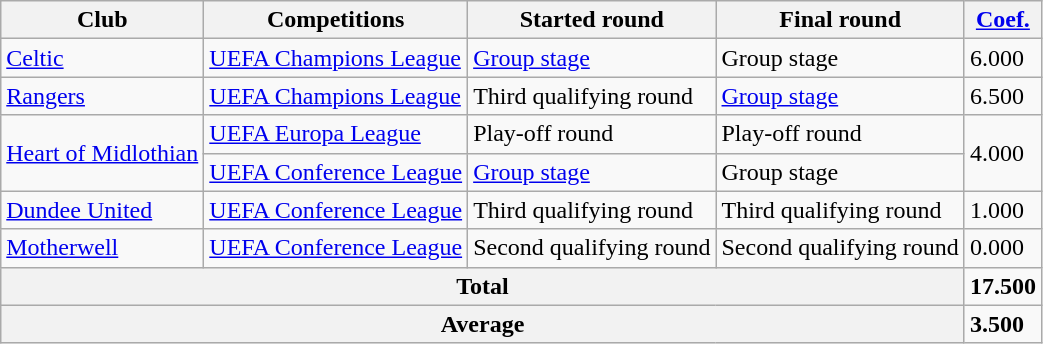<table class="wikitable">
<tr>
<th>Club</th>
<th>Competitions</th>
<th>Started round</th>
<th>Final round</th>
<th><a href='#'>Coef.</a></th>
</tr>
<tr>
<td><a href='#'>Celtic</a></td>
<td><a href='#'>UEFA Champions League</a></td>
<td><a href='#'>Group stage</a></td>
<td>Group stage</td>
<td>6.000</td>
</tr>
<tr>
<td><a href='#'>Rangers</a></td>
<td><a href='#'>UEFA Champions League</a></td>
<td>Third qualifying round</td>
<td><a href='#'>Group stage</a></td>
<td>6.500</td>
</tr>
<tr>
<td rowspan=2><a href='#'>Heart of Midlothian</a></td>
<td><a href='#'>UEFA Europa League</a></td>
<td>Play-off round</td>
<td>Play-off round</td>
<td rowspan=2>4.000</td>
</tr>
<tr>
<td><a href='#'>UEFA Conference League</a></td>
<td><a href='#'>Group stage</a></td>
<td>Group stage</td>
</tr>
<tr>
<td><a href='#'>Dundee United</a></td>
<td><a href='#'>UEFA Conference League</a></td>
<td>Third qualifying round</td>
<td>Third qualifying round</td>
<td>1.000</td>
</tr>
<tr>
<td><a href='#'>Motherwell</a></td>
<td><a href='#'>UEFA Conference League</a></td>
<td>Second qualifying round</td>
<td>Second qualifying round</td>
<td>0.000</td>
</tr>
<tr>
<th colspan="4">Total</th>
<td><strong>17.500</strong></td>
</tr>
<tr>
<th colspan="4">Average</th>
<td><strong>3.500</strong></td>
</tr>
</table>
